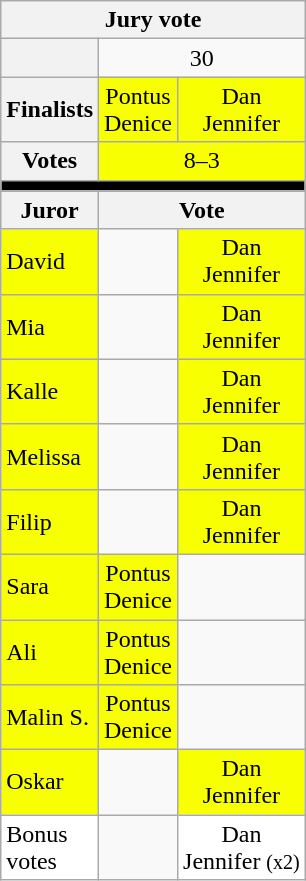<table class="wikitable" style="text-align:center;">
<tr>
<th colspan=4>Jury vote</th>
</tr>
<tr>
<th></th>
<td colspan=3>30</td>
</tr>
<tr>
<th>Finalists</th>
<td style="background:#F8FF00;">Pontus<br>Denice</td>
<td style="background:#F8FF00;">Dan<br>Jennifer</td>
</tr>
<tr>
<th>Votes</th>
<td colspan=2 style="background:#F8FF00;">8–3</td>
</tr>
<tr>
<td colspan="3" bgcolor="black"></td>
</tr>
<tr>
<th>Juror</th>
<th colspan=3>Vote</th>
</tr>
<tr>
<td style="background:#F8FF00; text-align:left;">David</td>
<td></td>
<td style="background:#F8FF00;">Dan<br>Jennifer</td>
</tr>
<tr>
<td style="background:#F8FF00; text-align:left;">Mia</td>
<td></td>
<td style="background:#F8FF00;">Dan<br>Jennifer</td>
</tr>
<tr>
<td style="background:#F8FF00; text-align:left;">Kalle</td>
<td></td>
<td style="background:#F8FF00;">Dan<br>Jennifer</td>
</tr>
<tr>
<td style="background:#F8FF00; text-align:left;">Melissa</td>
<td></td>
<td style="background:#F8FF00;">Dan<br>Jennifer</td>
</tr>
<tr>
<td style="background:#F8FF00; text-align:left;">Filip</td>
<td></td>
<td style="background:#F8FF00;">Dan<br>Jennifer</td>
</tr>
<tr>
<td style="background:#F8FF00; text-align:left;">Sara</td>
<td style="background:#F8FF00;">Pontus<br>Denice</td>
<td></td>
</tr>
<tr>
<td style="background:#F8FF00; text-align:left;">Ali</td>
<td style="background:#F8FF00;">Pontus<br>Denice</td>
<td></td>
</tr>
<tr>
<td style="background:#F8FF00; text-align:left;">Malin S.</td>
<td style="background:#F8FF00;">Pontus<br>Denice</td>
<td></td>
</tr>
<tr>
<td style="background:#F8FF00; text-align:left;">Oskar</td>
<td></td>
<td style="background:#F8FF00;">Dan<br>Jennifer</td>
</tr>
<tr>
<td style="background:white; text-align:left;">Bonus<br>votes</td>
<td></td>
<td style="background:white;">Dan<br>Jennifer <small>(x2)</small></td>
</tr>
</table>
